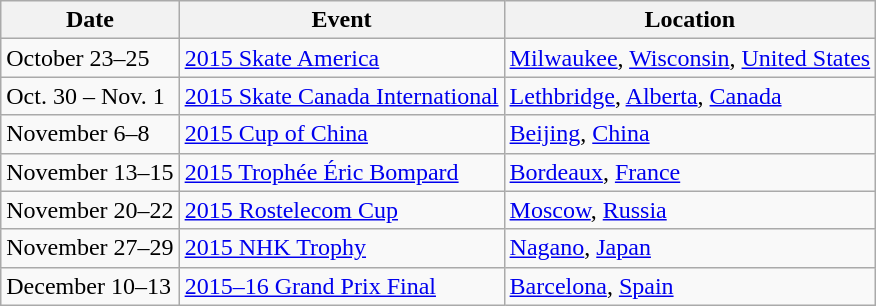<table class="wikitable">
<tr>
<th>Date</th>
<th>Event</th>
<th>Location</th>
</tr>
<tr>
<td>October 23–25</td>
<td><a href='#'>2015 Skate America</a></td>
<td><a href='#'>Milwaukee</a>, <a href='#'>Wisconsin</a>, <a href='#'>United States</a></td>
</tr>
<tr>
<td>Oct. 30 – Nov. 1</td>
<td><a href='#'>2015 Skate Canada International</a></td>
<td><a href='#'>Lethbridge</a>, <a href='#'>Alberta</a>, <a href='#'>Canada</a></td>
</tr>
<tr>
<td>November 6–8</td>
<td><a href='#'>2015 Cup of China</a></td>
<td><a href='#'>Beijing</a>, <a href='#'>China</a></td>
</tr>
<tr>
<td>November 13–15</td>
<td><a href='#'>2015 Trophée Éric Bompard</a></td>
<td><a href='#'>Bordeaux</a>, <a href='#'>France</a></td>
</tr>
<tr>
<td>November 20–22</td>
<td><a href='#'>2015 Rostelecom Cup</a></td>
<td><a href='#'>Moscow</a>, <a href='#'>Russia</a></td>
</tr>
<tr>
<td>November 27–29</td>
<td><a href='#'>2015 NHK Trophy</a></td>
<td><a href='#'>Nagano</a>, <a href='#'>Japan</a></td>
</tr>
<tr>
<td>December 10–13</td>
<td><a href='#'>2015–16 Grand Prix Final</a></td>
<td><a href='#'>Barcelona</a>, <a href='#'>Spain</a></td>
</tr>
</table>
